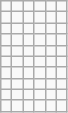<table class="wikitable">
<tr>
<td></td>
<td></td>
<td></td>
<td></td>
<td></td>
<td></td>
</tr>
<tr>
<td></td>
<td></td>
<td></td>
<td></td>
<td></td>
<td></td>
</tr>
<tr>
<td></td>
<td></td>
<td></td>
<td></td>
<td></td>
<td></td>
</tr>
<tr>
<td></td>
<td></td>
<td></td>
<td></td>
<td></td>
<td></td>
</tr>
<tr>
<td></td>
<td></td>
<td></td>
<td></td>
<td></td>
<td></td>
</tr>
<tr>
<td></td>
<td></td>
<td></td>
<td></td>
<td></td>
<td></td>
</tr>
<tr>
<td></td>
<td></td>
<td></td>
<td></td>
<td></td>
<td></td>
</tr>
<tr>
<td></td>
<td></td>
<td></td>
<td></td>
<td></td>
<td></td>
</tr>
<tr>
<td></td>
<td></td>
<td></td>
<td></td>
<td></td>
<td></td>
</tr>
<tr>
<td></td>
<td></td>
<td></td>
<td></td>
<td></td>
<td></td>
</tr>
</table>
